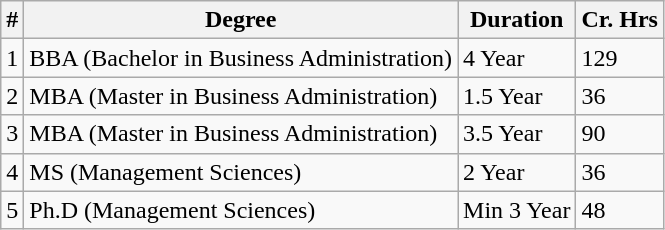<table class="wikitable">
<tr>
<th>#</th>
<th>Degree</th>
<th>Duration</th>
<th>Cr. Hrs</th>
</tr>
<tr>
<td>1</td>
<td>BBA (Bachelor in Business Administration)</td>
<td>4 Year</td>
<td>129</td>
</tr>
<tr>
<td>2</td>
<td>MBA (Master in Business Administration)</td>
<td>1.5 Year</td>
<td>36</td>
</tr>
<tr>
<td>3</td>
<td>MBA (Master in Business Administration)</td>
<td>3.5 Year</td>
<td>90</td>
</tr>
<tr>
<td>4</td>
<td>MS (Management Sciences)</td>
<td>2 Year</td>
<td>36</td>
</tr>
<tr>
<td>5</td>
<td>Ph.D (Management Sciences)</td>
<td>Min 3 Year</td>
<td>48</td>
</tr>
</table>
